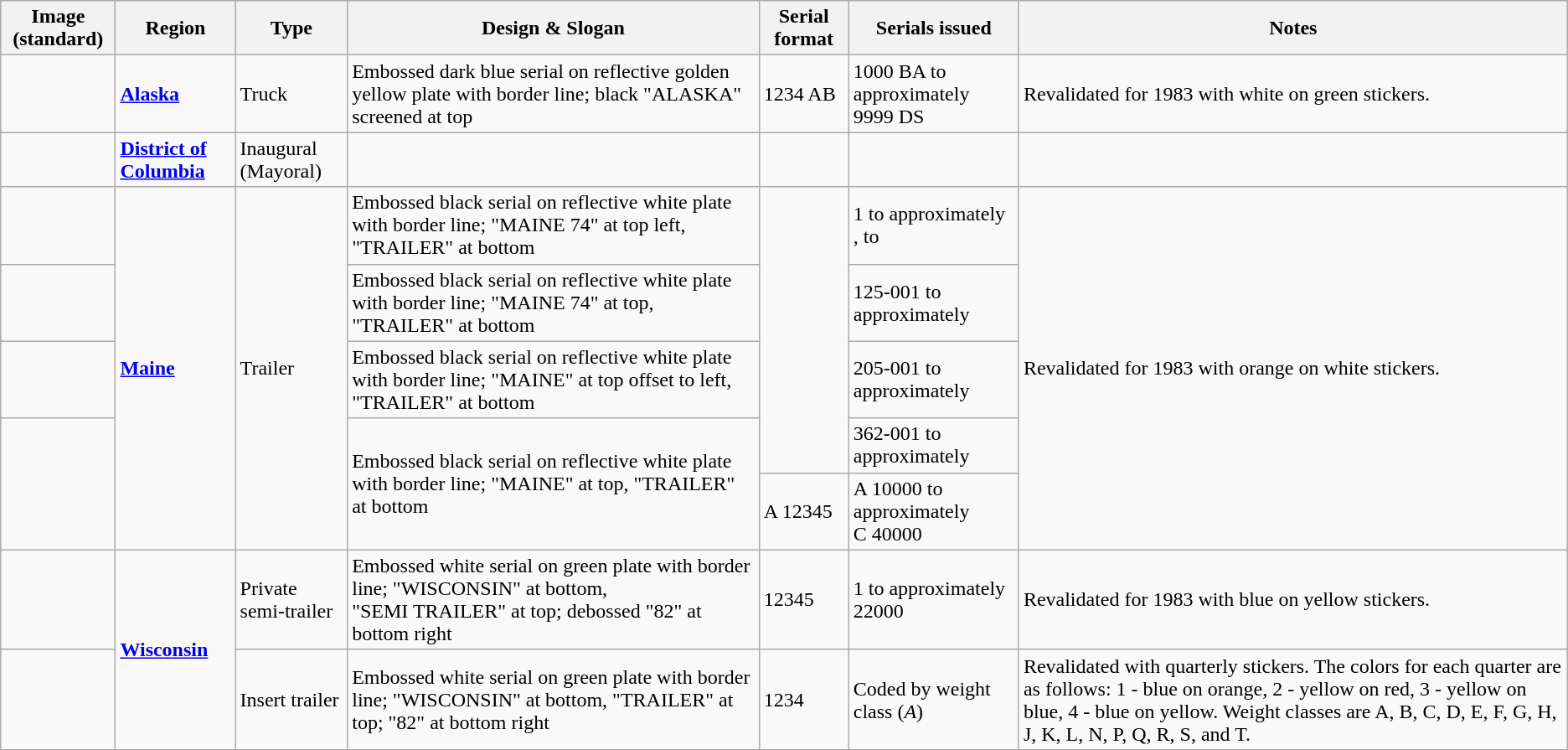<table class="wikitable">
<tr>
<th>Image (standard)</th>
<th>Region</th>
<th>Type</th>
<th>Design & Slogan</th>
<th>Serial format</th>
<th>Serials issued</th>
<th>Notes</th>
</tr>
<tr>
<td></td>
<td><a href='#'><strong>Alaska</strong></a></td>
<td>Truck</td>
<td>Embossed dark blue serial on reflective golden yellow plate with border line; black "ALASKA" screened at top</td>
<td>1234 AB</td>
<td>1000 BA to approximately 9999 DS</td>
<td>Revalidated for 1983 with white on green stickers.</td>
</tr>
<tr>
<td></td>
<td><a href='#'><strong>District of Columbia</strong></a></td>
<td>Inaugural (Mayoral)</td>
<td></td>
<td></td>
<td></td>
<td></td>
</tr>
<tr>
<td></td>
<td rowspan="5"><a href='#'><strong>Maine</strong></a></td>
<td rowspan="5">Trailer</td>
<td>Embossed black serial on reflective white plate with border line; "MAINE 74" at top left, "TRAILER" at bottom</td>
<td rowspan="4"></td>
<td>1 to approximately ,  to </td>
<td rowspan="5">Revalidated for 1983 with orange on white stickers.</td>
</tr>
<tr>
<td></td>
<td>Embossed black serial on reflective white plate with border line; "MAINE 74" at top, "TRAILER" at bottom</td>
<td>125-001 to approximately </td>
</tr>
<tr>
<td></td>
<td>Embossed black serial on reflective white plate with border line; "MAINE" at top offset to left, "TRAILER" at bottom</td>
<td>205-001 to approximately </td>
</tr>
<tr>
<td rowspan="2"></td>
<td rowspan="2">Embossed black serial on reflective white plate with border line; "MAINE" at top, "TRAILER" at bottom</td>
<td>362-001 to approximately </td>
</tr>
<tr>
<td>A 12345</td>
<td>A 10000 to approximately C 40000</td>
</tr>
<tr>
<td></td>
<td rowspan="2"><a href='#'><strong>Wisconsin</strong></a></td>
<td>Private semi-trailer</td>
<td>Embossed white serial on green plate with border line; "WISCONSIN" at bottom, "SEMI TRAILER" at top; debossed "82" at bottom right</td>
<td>12345</td>
<td> 1 to approximately 22000</td>
<td>Revalidated for 1983 with blue on yellow stickers.</td>
</tr>
<tr>
<td></td>
<td>Insert trailer</td>
<td>Embossed white serial on green plate with border line; "WISCONSIN" at bottom, "TRAILER" at top; "82" at bottom right</td>
<td>1234</td>
<td>Coded by weight class (<em>A</em>)</td>
<td>Revalidated with quarterly stickers. The colors for each quarter are as follows: 1 - blue on orange, 2 - yellow on red, 3 - yellow on blue, 4 - blue on yellow. Weight classes are A, B, C, D, E, F, G, H, J, K, L, N, P, Q, R, S, and T.</td>
</tr>
</table>
